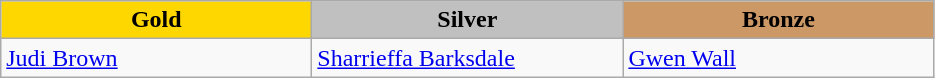<table class="wikitable" style="text-align:left">
<tr align="center">
<td width=200 bgcolor=gold><strong>Gold</strong></td>
<td width=200 bgcolor=silver><strong>Silver</strong></td>
<td width=200 bgcolor=CC9966><strong>Bronze</strong></td>
</tr>
<tr>
<td><a href='#'>Judi Brown</a><br><em></em></td>
<td><a href='#'>Sharrieffa Barksdale</a><br><em></em></td>
<td><a href='#'>Gwen Wall</a><br><em></em></td>
</tr>
</table>
